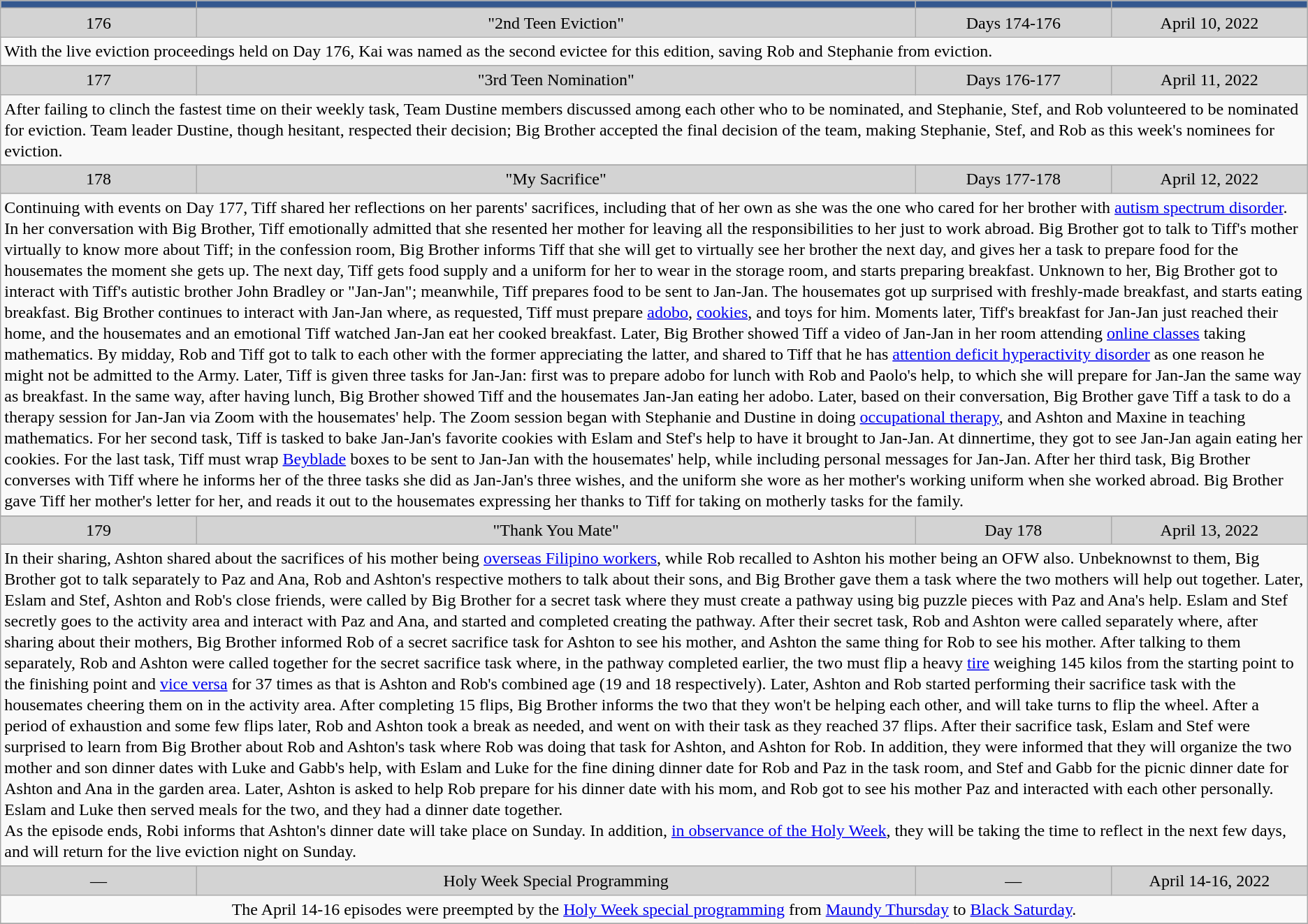<table class="wikitable sortable" style="font-size:100%; line-height:20px; text-align:center">
<tr>
<th width="15%" style="background:#34588F"></th>
<th width="55%" style="background:#34588F"></th>
<th width="15%" style="background:#34588F"></th>
<th width="15%" style="background:#34588F"></th>
</tr>
<tr style="background:lightgrey;">
<td>176</td>
<td>"2nd Teen Eviction"</td>
<td>Days 174-176</td>
<td>April 10, 2022</td>
</tr>
<tr>
<td colspan="4" align="left">With the live eviction proceedings held on Day 176, Kai was named as the second evictee for this edition, saving Rob and Stephanie from eviction.</td>
</tr>
<tr>
</tr>
<tr style="background:lightgrey;">
<td>177</td>
<td>"3rd Teen Nomination"</td>
<td>Days 176-177</td>
<td>April 11, 2022</td>
</tr>
<tr>
<td colspan="4" align="left">After failing to clinch the fastest time on their weekly task, Team Dustine members discussed among each other who to be nominated, and Stephanie, Stef, and Rob volunteered to be nominated for eviction. Team leader Dustine, though hesitant, respected their decision; Big Brother accepted the final decision of the team, making Stephanie, Stef, and Rob as this week's nominees for eviction.</td>
</tr>
<tr>
</tr>
<tr style="background:lightgrey;">
<td>178</td>
<td>"My Sacrifice"</td>
<td>Days 177-178</td>
<td>April 12, 2022</td>
</tr>
<tr>
<td colspan="4" align="left">Continuing with events on Day 177, Tiff shared her reflections on her parents' sacrifices, including that of her own as she was the one who cared for her brother with <a href='#'>autism spectrum disorder</a>. In her conversation with Big Brother, Tiff emotionally admitted that she resented her mother for leaving all the responsibilities to her just to work abroad. Big Brother got to talk to Tiff's mother virtually to know more about Tiff; in the confession room, Big Brother informs Tiff that she will get to virtually see her brother the next day, and gives her a task to prepare food for the housemates the moment she gets up. The next day, Tiff gets food supply and a uniform for her to wear in the storage room, and starts preparing breakfast. Unknown to her, Big Brother got to interact with Tiff's autistic brother John Bradley or "Jan-Jan"; meanwhile, Tiff prepares food to be sent to Jan-Jan. The housemates got up surprised with freshly-made breakfast, and starts eating breakfast. Big Brother continues to interact with Jan-Jan where, as requested, Tiff must prepare <a href='#'>adobo</a>, <a href='#'>cookies</a>, and toys for him. Moments later, Tiff's breakfast for Jan-Jan just reached their home, and the housemates and an emotional Tiff watched Jan-Jan eat her cooked breakfast. Later, Big Brother showed Tiff a video of Jan-Jan in her room attending <a href='#'>online classes</a> taking mathematics. By midday, Rob and Tiff got to talk to each other with the former appreciating the latter, and shared to Tiff that he has <a href='#'>attention deficit hyperactivity disorder</a> as one reason he might not be admitted to the Army. Later, Tiff is given three tasks for Jan-Jan: first was to prepare adobo for lunch with Rob and Paolo's help, to which she will prepare for Jan-Jan the same way as breakfast. In the same way, after having lunch, Big Brother showed Tiff and the housemates Jan-Jan eating her adobo. Later, based on their conversation, Big Brother gave Tiff a task to do a therapy session for Jan-Jan via Zoom with the housemates' help. The Zoom session began with Stephanie and Dustine in doing <a href='#'>occupational therapy</a>, and Ashton and Maxine in teaching mathematics. For her second task, Tiff is tasked to bake Jan-Jan's favorite cookies with Eslam and Stef's help to have it brought to Jan-Jan. At dinnertime, they got to see Jan-Jan again eating her cookies. For the last task, Tiff must wrap <a href='#'>Beyblade</a> boxes to be sent to Jan-Jan with the housemates' help, while including personal messages for Jan-Jan. After her third task, Big Brother converses with Tiff where he informs her of the three tasks she did as Jan-Jan's three wishes, and the uniform she wore as her mother's working uniform when she worked abroad. Big Brother gave Tiff her mother's letter for her, and reads it out to the housemates expressing her thanks to Tiff for taking on motherly tasks for the family.</td>
</tr>
<tr>
</tr>
<tr style="background:lightgrey;">
<td>179</td>
<td>"Thank You Mate"</td>
<td>Day 178</td>
<td>April 13, 2022</td>
</tr>
<tr>
<td colspan="4" align="left">In their sharing, Ashton shared about the sacrifices of his mother being <a href='#'>overseas Filipino workers</a>, while Rob recalled to Ashton his mother being an OFW also. Unbeknownst to them, Big Brother got to talk separately to Paz and Ana, Rob and Ashton's respective mothers to talk about their sons, and Big Brother gave them a task where the two mothers will help out together. Later, Eslam and Stef, Ashton and Rob's close friends, were called by Big Brother for a secret task where they must create a pathway using big puzzle pieces with Paz and Ana's help. Eslam and Stef secretly goes to the activity area and interact with Paz and Ana, and started and completed creating the pathway. After their secret task, Rob and Ashton were called separately where, after sharing about their mothers, Big Brother informed Rob of a secret sacrifice task for Ashton to see his mother, and Ashton the same thing for Rob to see his mother. After talking to them separately, Rob and Ashton were called together for the secret sacrifice task where, in the pathway completed earlier, the two must flip a heavy <a href='#'>tire</a> weighing 145 kilos from the starting point to the finishing point and <a href='#'>vice versa</a> for 37 times as that is Ashton and Rob's combined age (19 and 18 respectively). Later, Ashton and Rob started performing their sacrifice task with the housemates cheering them on in the activity area. After completing 15 flips, Big Brother informs the two that they won't be helping each other, and will take turns to flip the wheel. After a period of exhaustion and some few flips later, Rob and Ashton took a break as needed, and went on with their task as they reached 37 flips. After their sacrifice task, Eslam and Stef were surprised to learn from Big Brother about Rob and Ashton's task where Rob was doing that task for Ashton, and Ashton for Rob. In addition, they were informed that they will organize the two mother and son dinner dates with Luke and Gabb's help, with Eslam and Luke for the fine dining dinner date for Rob and Paz in the task room, and Stef and Gabb for the picnic dinner date for Ashton and Ana in the garden area. Later, Ashton is asked to help Rob prepare for his dinner date with his mom, and Rob got to see his mother Paz and interacted with each other personally. Eslam and Luke then served meals for the two, and they had a dinner date together.<br>As the episode ends, Robi informs that Ashton's dinner date will take place on Sunday. In addition, <a href='#'>in observance of the Holy Week</a>, they will be taking the time to reflect in the next few days, and will return for the live eviction night on Sunday.</td>
</tr>
<tr>
</tr>
<tr style="background:lightgrey;">
<td>—</td>
<td>Holy Week Special Programming</td>
<td>—</td>
<td>April 14-16, 2022</td>
</tr>
<tr>
<td colspan="4" align="center">The April 14-16 episodes were preempted by the <a href='#'>Holy Week special programming</a> from <a href='#'>Maundy Thursday</a> to <a href='#'>Black Saturday</a>.</td>
</tr>
<tr>
</tr>
</table>
